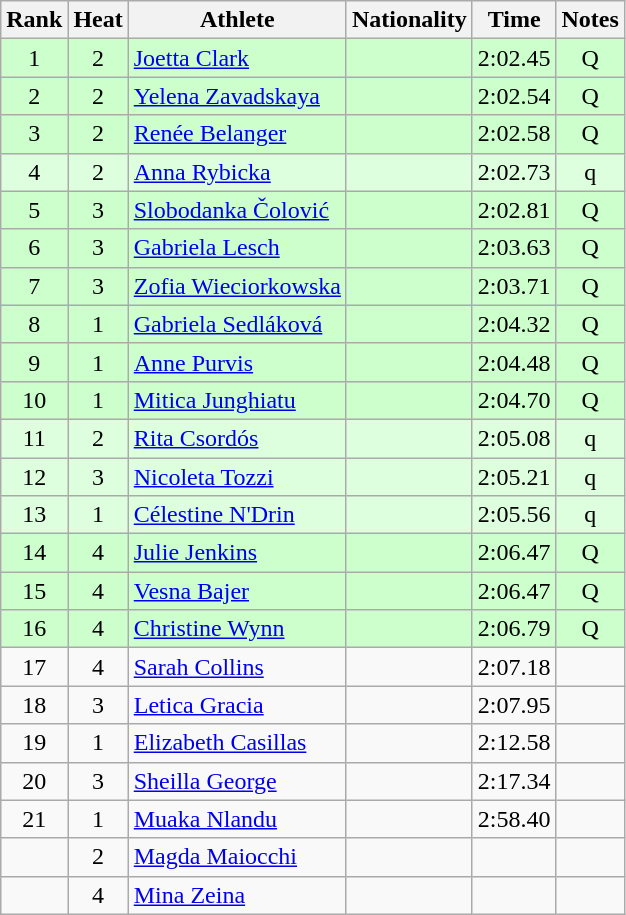<table class="wikitable sortable" style="text-align:center">
<tr>
<th>Rank</th>
<th>Heat</th>
<th>Athlete</th>
<th>Nationality</th>
<th>Time</th>
<th>Notes</th>
</tr>
<tr bgcolor=ccffcc>
<td>1</td>
<td>2</td>
<td align=left><a href='#'>Joetta Clark</a></td>
<td align=left></td>
<td>2:02.45</td>
<td>Q</td>
</tr>
<tr bgcolor=ccffcc>
<td>2</td>
<td>2</td>
<td align=left><a href='#'>Yelena Zavadskaya</a></td>
<td align=left></td>
<td>2:02.54</td>
<td>Q</td>
</tr>
<tr bgcolor=ccffcc>
<td>3</td>
<td>2</td>
<td align=left><a href='#'>Renée Belanger</a></td>
<td align=left></td>
<td>2:02.58</td>
<td>Q</td>
</tr>
<tr bgcolor=ddffdd>
<td>4</td>
<td>2</td>
<td align=left><a href='#'>Anna Rybicka</a></td>
<td align=left></td>
<td>2:02.73</td>
<td>q</td>
</tr>
<tr bgcolor=ccffcc>
<td>5</td>
<td>3</td>
<td align=left><a href='#'>Slobodanka Čolović</a></td>
<td align=left></td>
<td>2:02.81</td>
<td>Q</td>
</tr>
<tr bgcolor=ccffcc>
<td>6</td>
<td>3</td>
<td align=left><a href='#'>Gabriela Lesch</a></td>
<td align=left></td>
<td>2:03.63</td>
<td>Q</td>
</tr>
<tr bgcolor=ccffcc>
<td>7</td>
<td>3</td>
<td align=left><a href='#'>Zofia Wieciorkowska</a></td>
<td align=left></td>
<td>2:03.71</td>
<td>Q</td>
</tr>
<tr bgcolor=ccffcc>
<td>8</td>
<td>1</td>
<td align=left><a href='#'>Gabriela Sedláková</a></td>
<td align=left></td>
<td>2:04.32</td>
<td>Q</td>
</tr>
<tr bgcolor=ccffcc>
<td>9</td>
<td>1</td>
<td align=left><a href='#'>Anne Purvis</a></td>
<td align=left></td>
<td>2:04.48</td>
<td>Q</td>
</tr>
<tr bgcolor=ccffcc>
<td>10</td>
<td>1</td>
<td align=left><a href='#'>Mitica Junghiatu</a></td>
<td align=left></td>
<td>2:04.70</td>
<td>Q</td>
</tr>
<tr bgcolor=ddffdd>
<td>11</td>
<td>2</td>
<td align=left><a href='#'>Rita Csordós</a></td>
<td align=left></td>
<td>2:05.08</td>
<td>q</td>
</tr>
<tr bgcolor=ddffdd>
<td>12</td>
<td>3</td>
<td align=left><a href='#'>Nicoleta Tozzi</a></td>
<td align=left></td>
<td>2:05.21</td>
<td>q</td>
</tr>
<tr bgcolor=ddffdd>
<td>13</td>
<td>1</td>
<td align=left><a href='#'>Célestine N'Drin</a></td>
<td align=left></td>
<td>2:05.56</td>
<td>q</td>
</tr>
<tr bgcolor=ccffcc>
<td>14</td>
<td>4</td>
<td align=left><a href='#'>Julie Jenkins</a></td>
<td align=left></td>
<td>2:06.47</td>
<td>Q</td>
</tr>
<tr bgcolor=ccffcc>
<td>15</td>
<td>4</td>
<td align=left><a href='#'>Vesna Bajer</a></td>
<td align=left></td>
<td>2:06.47</td>
<td>Q</td>
</tr>
<tr bgcolor=ccffcc>
<td>16</td>
<td>4</td>
<td align=left><a href='#'>Christine Wynn</a></td>
<td align=left></td>
<td>2:06.79</td>
<td>Q</td>
</tr>
<tr>
<td>17</td>
<td>4</td>
<td align=left><a href='#'>Sarah Collins</a></td>
<td align=left></td>
<td>2:07.18</td>
<td></td>
</tr>
<tr>
<td>18</td>
<td>3</td>
<td align=left><a href='#'>Letica Gracia</a></td>
<td align=left></td>
<td>2:07.95</td>
<td></td>
</tr>
<tr>
<td>19</td>
<td>1</td>
<td align=left><a href='#'>Elizabeth Casillas</a></td>
<td align=left></td>
<td>2:12.58</td>
<td></td>
</tr>
<tr>
<td>20</td>
<td>3</td>
<td align=left><a href='#'>Sheilla George</a></td>
<td align=left></td>
<td>2:17.34</td>
<td></td>
</tr>
<tr>
<td>21</td>
<td>1</td>
<td align=left><a href='#'>Muaka Nlandu</a></td>
<td align=left></td>
<td>2:58.40</td>
<td></td>
</tr>
<tr>
<td></td>
<td>2</td>
<td align=left><a href='#'>Magda Maiocchi</a></td>
<td align=left></td>
<td></td>
<td></td>
</tr>
<tr>
<td></td>
<td>4</td>
<td align=left><a href='#'>Mina Zeina</a></td>
<td align=left></td>
<td></td>
<td></td>
</tr>
</table>
